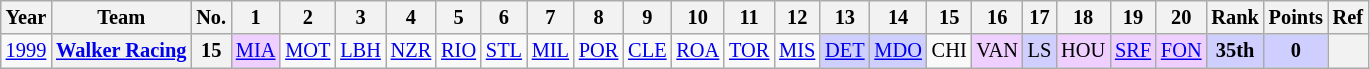<table class="wikitable" style="text-align:center; font-size:85%">
<tr>
<th>Year</th>
<th>Team</th>
<th>No.</th>
<th>1</th>
<th>2</th>
<th>3</th>
<th>4</th>
<th>5</th>
<th>6</th>
<th>7</th>
<th>8</th>
<th>9</th>
<th>10</th>
<th>11</th>
<th>12</th>
<th>13</th>
<th>14</th>
<th>15</th>
<th>16</th>
<th>17</th>
<th>18</th>
<th>19</th>
<th>20</th>
<th>Rank</th>
<th>Points</th>
<th>Ref</th>
</tr>
<tr>
<td><a href='#'>1999</a></td>
<th nowrap><a href='#'>Walker Racing</a></th>
<th>15</th>
<td style="background:#EFCFFF;"><a href='#'>MIA</a><br></td>
<td><a href='#'>MOT</a></td>
<td><a href='#'>LBH</a></td>
<td><a href='#'>NZR</a></td>
<td><a href='#'>RIO</a></td>
<td><a href='#'>STL</a></td>
<td><a href='#'>MIL</a></td>
<td><a href='#'>POR</a></td>
<td><a href='#'>CLE</a></td>
<td><a href='#'>ROA</a></td>
<td><a href='#'>TOR</a></td>
<td><a href='#'>MIS</a></td>
<td style="background:#CFCFFF;"><a href='#'>DET</a><br></td>
<td style="background:#CFCFFF;"><a href='#'>MDO</a><br></td>
<td>CHI</td>
<td style="background:#EFCFFF;">VAN<br></td>
<td style="background:#CFCFFF;">LS<br></td>
<td style="background:#EFCFFF;">HOU<br></td>
<td style="background:#EFCFFF;"><a href='#'>SRF</a><br></td>
<td style="background:#EFCFFF;"><a href='#'>FON</a><br></td>
<td style="background:#CFCFFF;"><strong>35th</strong></td>
<td style="background:#CFCFFF;"><strong>0</strong></td>
<th></th>
</tr>
</table>
